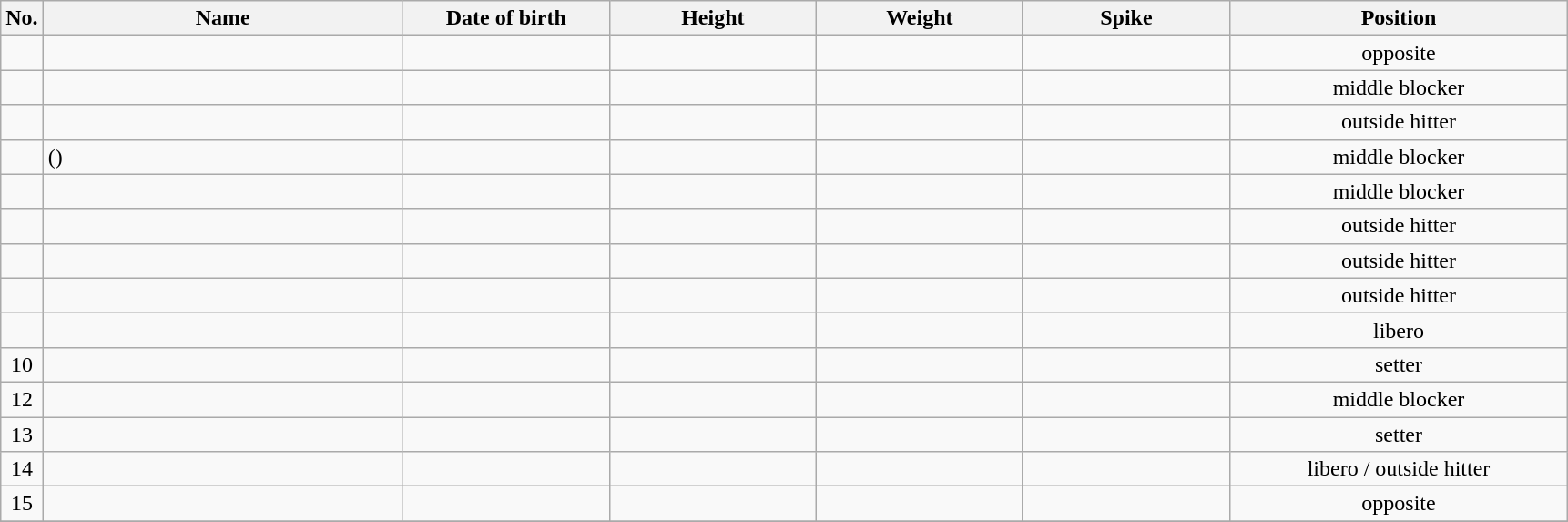<table class="wikitable sortable" style="font-size:100%; text-align:center;">
<tr>
<th>No.</th>
<th style="width:16em">Name</th>
<th style="width:9em">Date of birth</th>
<th style="width:9em">Height</th>
<th style="width:9em">Weight</th>
<th style="width:9em">Spike</th>
<th style="width:15em">Position</th>
</tr>
<tr>
<td></td>
<td align=left> </td>
<td align=right></td>
<td></td>
<td></td>
<td></td>
<td>opposite</td>
</tr>
<tr>
<td></td>
<td align=left> </td>
<td align=right></td>
<td></td>
<td></td>
<td></td>
<td>middle blocker</td>
</tr>
<tr>
<td></td>
<td align=left> </td>
<td align=right></td>
<td></td>
<td></td>
<td></td>
<td>outside hitter</td>
</tr>
<tr>
<td></td>
<td align=left>  ()</td>
<td align=right></td>
<td></td>
<td></td>
<td></td>
<td>middle blocker</td>
</tr>
<tr>
<td></td>
<td align=left> </td>
<td align=right></td>
<td></td>
<td></td>
<td></td>
<td>middle blocker</td>
</tr>
<tr>
<td></td>
<td align=left> </td>
<td align=right></td>
<td></td>
<td></td>
<td></td>
<td>outside hitter</td>
</tr>
<tr>
<td></td>
<td align=left> </td>
<td align=right></td>
<td></td>
<td></td>
<td></td>
<td>outside hitter</td>
</tr>
<tr>
<td></td>
<td align=left> </td>
<td align=right></td>
<td></td>
<td></td>
<td></td>
<td>outside hitter</td>
</tr>
<tr>
<td></td>
<td align=left> </td>
<td align=right></td>
<td></td>
<td></td>
<td></td>
<td>libero</td>
</tr>
<tr>
<td>10</td>
<td align=left> </td>
<td align=right></td>
<td></td>
<td></td>
<td></td>
<td>setter</td>
</tr>
<tr>
<td>12</td>
<td align=left> </td>
<td align=right></td>
<td></td>
<td></td>
<td></td>
<td>middle blocker</td>
</tr>
<tr>
<td>13</td>
<td align=left> </td>
<td align=right></td>
<td></td>
<td></td>
<td></td>
<td>setter</td>
</tr>
<tr>
<td>14</td>
<td align=left> </td>
<td align=right></td>
<td></td>
<td></td>
<td></td>
<td>libero / outside hitter</td>
</tr>
<tr>
<td>15</td>
<td align=left> </td>
<td align=right></td>
<td></td>
<td></td>
<td></td>
<td>opposite</td>
</tr>
<tr>
</tr>
</table>
